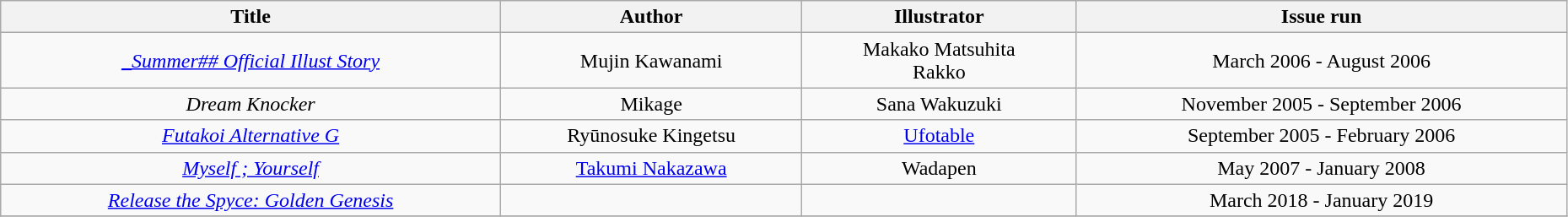<table class="wikitable" style="width: 98%; text-align: center;">
<tr>
<th>Title</th>
<th>Author</th>
<th>Illustrator</th>
<th>Issue run</th>
</tr>
<tr>
<td><em><a href='#'>_Summer## Official Illust Story</a></em></td>
<td>Mujin Kawanami</td>
<td>Makako Matsuhita<br>Rakko</td>
<td>March 2006 - August 2006</td>
</tr>
<tr>
<td><em>Dream Knocker</em></td>
<td>Mikage</td>
<td>Sana Wakuzuki</td>
<td>November 2005 - September 2006</td>
</tr>
<tr>
<td><em><a href='#'>Futakoi Alternative G</a></em></td>
<td>Ryūnosuke Kingetsu</td>
<td><a href='#'>Ufotable</a></td>
<td>September 2005 - February 2006</td>
</tr>
<tr>
<td><em><a href='#'>Myself ; Yourself</a></em></td>
<td><a href='#'>Takumi Nakazawa</a></td>
<td>Wadapen</td>
<td>May 2007 - January 2008</td>
</tr>
<tr>
<td><em><a href='#'>Release the Spyce: Golden Genesis</a></em></td>
<td></td>
<td></td>
<td>March 2018 - January 2019</td>
</tr>
<tr>
</tr>
</table>
